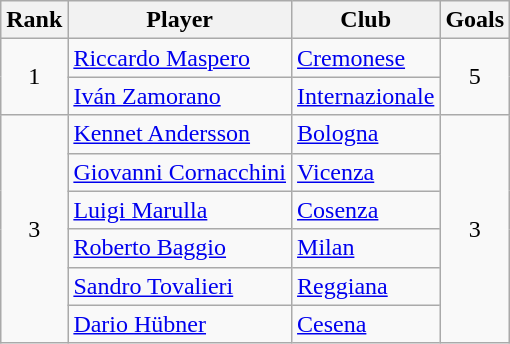<table class="wikitable sortable" style="text-align:center">
<tr>
<th>Rank</th>
<th>Player</th>
<th>Club</th>
<th>Goals</th>
</tr>
<tr>
<td rowspan="2">1</td>
<td align="left"><strong></strong> <a href='#'>Riccardo Maspero</a></td>
<td align="left"><a href='#'>Cremonese</a></td>
<td rowspan="2">5</td>
</tr>
<tr>
<td align="left"><strong></strong> <a href='#'>Iván Zamorano</a></td>
<td align="left"><a href='#'>Internazionale</a></td>
</tr>
<tr>
<td rowspan="6">3</td>
<td align="left"><strong></strong> <a href='#'>Kennet Andersson</a></td>
<td align="left"><a href='#'>Bologna</a></td>
<td rowspan="6">3</td>
</tr>
<tr>
<td align="left"><strong></strong> <a href='#'>Giovanni Cornacchini</a></td>
<td align="left"><a href='#'>Vicenza</a></td>
</tr>
<tr>
<td align="left"><strong></strong> <a href='#'>Luigi Marulla</a></td>
<td align="left"><a href='#'>Cosenza</a></td>
</tr>
<tr>
<td align="left"><strong></strong> <a href='#'>Roberto Baggio</a></td>
<td align="left"><a href='#'>Milan</a></td>
</tr>
<tr>
<td align="left"><strong></strong> <a href='#'>Sandro Tovalieri</a></td>
<td align="left"><a href='#'>Reggiana</a></td>
</tr>
<tr>
<td align="left"><strong></strong> <a href='#'>Dario Hübner</a></td>
<td align="left"><a href='#'>Cesena</a></td>
</tr>
</table>
